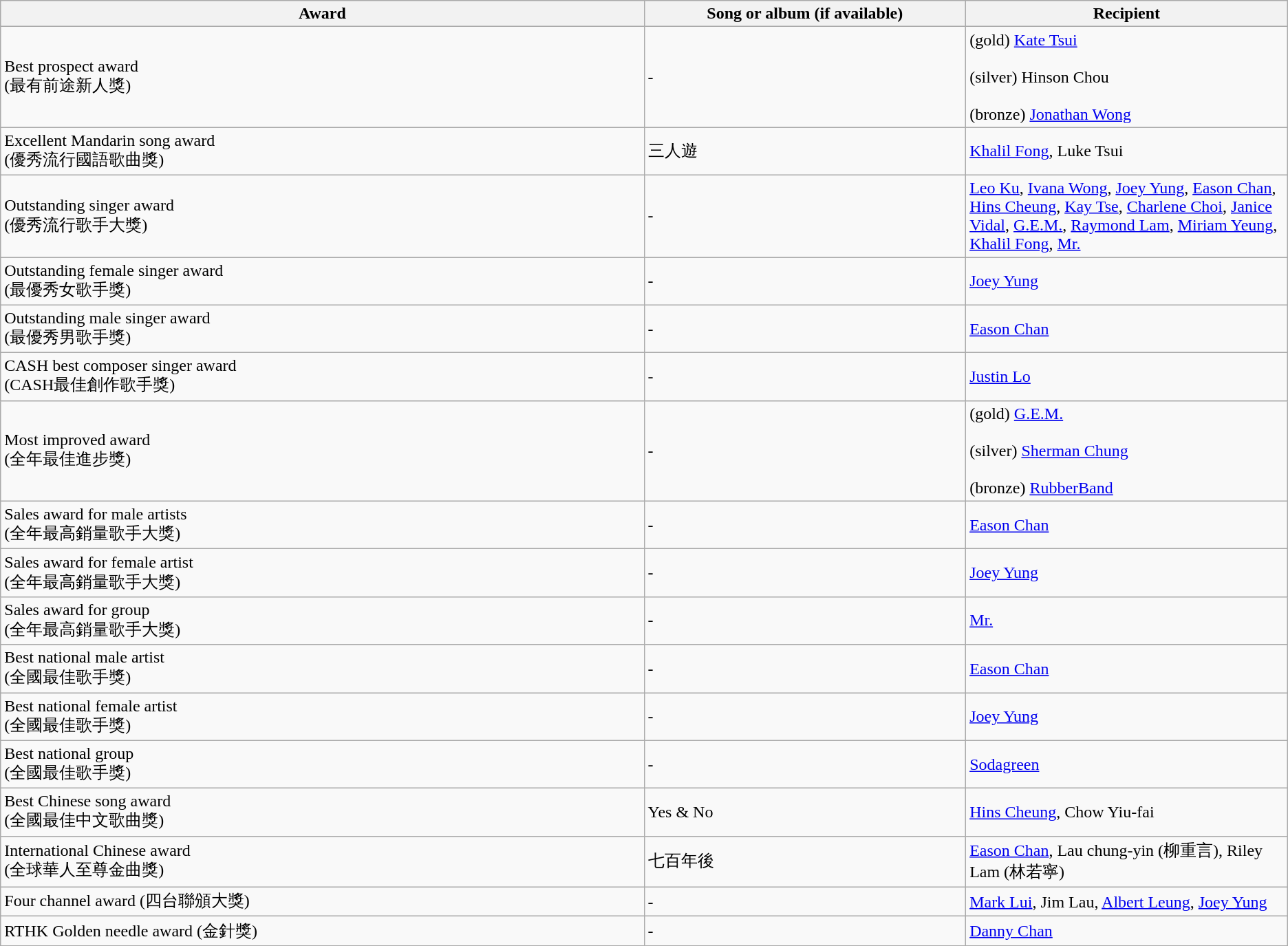<table class="wikitable">
<tr>
<th width=40%>Award</th>
<th width=20%>Song or album (if available)</th>
<th width=20%>Recipient</th>
</tr>
<tr>
<td>Best prospect award<br>(最有前途新人獎)</td>
<td>-</td>
<td>(gold) <a href='#'>Kate Tsui</a> <br><br>(silver) Hinson Chou <br><br>(bronze) <a href='#'>Jonathan Wong</a></td>
</tr>
<tr>
<td>Excellent Mandarin song award<br>(優秀流行國語歌曲獎)</td>
<td>三人遊</td>
<td><a href='#'>Khalil Fong</a>, Luke Tsui</td>
</tr>
<tr>
<td>Outstanding singer award<br>(優秀流行歌手大獎)</td>
<td>-</td>
<td><a href='#'>Leo Ku</a>, <a href='#'>Ivana Wong</a>, <a href='#'>Joey Yung</a>, <a href='#'>Eason Chan</a>, <a href='#'>Hins Cheung</a>, <a href='#'>Kay Tse</a>, <a href='#'>Charlene Choi</a>, <a href='#'>Janice Vidal</a>, <a href='#'>G.E.M.</a>, <a href='#'>Raymond Lam</a>, <a href='#'>Miriam Yeung</a>, <a href='#'>Khalil Fong</a>, <a href='#'>Mr.</a></td>
</tr>
<tr>
<td>Outstanding female singer award<br>(最優秀女歌手獎)</td>
<td>-</td>
<td><a href='#'>Joey Yung</a></td>
</tr>
<tr>
<td>Outstanding male singer award<br>(最優秀男歌手獎)</td>
<td>-</td>
<td><a href='#'>Eason Chan</a></td>
</tr>
<tr>
<td>CASH best composer singer award<br>(CASH最佳創作歌手獎)</td>
<td>-</td>
<td><a href='#'>Justin Lo</a></td>
</tr>
<tr>
<td>Most improved award<br>(全年最佳進步獎)</td>
<td>-</td>
<td>(gold) <a href='#'>G.E.M.</a> <br><br> (silver) <a href='#'>Sherman Chung</a> <br><br> (bronze) <a href='#'>RubberBand</a></td>
</tr>
<tr>
<td>Sales award for male artists<br>(全年最高銷量歌手大獎)</td>
<td>-</td>
<td><a href='#'>Eason Chan</a></td>
</tr>
<tr>
<td>Sales award for female artist<br>(全年最高銷量歌手大獎)</td>
<td>-</td>
<td><a href='#'>Joey Yung</a></td>
</tr>
<tr>
<td>Sales award for group<br>(全年最高銷量歌手大獎)</td>
<td>-</td>
<td><a href='#'>Mr.</a></td>
</tr>
<tr>
<td>Best national male artist<br>(全國最佳歌手獎)</td>
<td>-</td>
<td><a href='#'>Eason Chan</a></td>
</tr>
<tr>
<td>Best national female artist<br>(全國最佳歌手獎)</td>
<td>-</td>
<td><a href='#'>Joey Yung</a></td>
</tr>
<tr>
<td>Best national group<br>(全國最佳歌手獎)</td>
<td>-</td>
<td><a href='#'>Sodagreen</a></td>
</tr>
<tr>
<td>Best Chinese song award<br>(全國最佳中文歌曲獎)</td>
<td>Yes & No</td>
<td><a href='#'>Hins Cheung</a>, Chow Yiu-fai</td>
</tr>
<tr>
<td>International Chinese award<br>(全球華人至尊金曲獎)</td>
<td>七百年後</td>
<td><a href='#'>Eason Chan</a>, Lau chung-yin (柳重言), Riley Lam (林若寧)</td>
</tr>
<tr>
<td>Four channel award (四台聯頒大獎)</td>
<td>-</td>
<td><a href='#'>Mark Lui</a>, Jim Lau, <a href='#'>Albert Leung</a>, <a href='#'>Joey Yung</a></td>
</tr>
<tr>
<td>RTHK Golden needle award (金針獎)</td>
<td>-</td>
<td><a href='#'>Danny Chan</a></td>
</tr>
</table>
